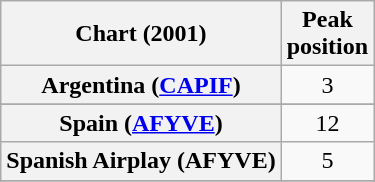<table class="wikitable sortable plainrowheaders" style="text-align:center;">
<tr>
<th scope="col">Chart (2001)</th>
<th scope="col">Peak<br>position</th>
</tr>
<tr>
<th scope="row">Argentina (<a href='#'>CAPIF</a>)</th>
<td>3</td>
</tr>
<tr>
</tr>
<tr>
<th scope="row">Spain (<a href='#'>AFYVE</a>)</th>
<td>12</td>
</tr>
<tr>
<th scope="row">Spanish Airplay (AFYVE)</th>
<td>5</td>
</tr>
<tr>
</tr>
<tr>
</tr>
<tr>
</tr>
</table>
